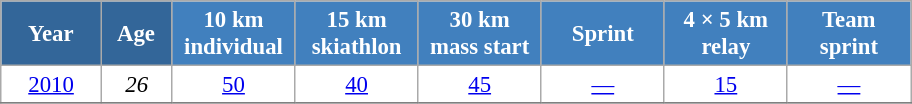<table class="wikitable" style="font-size:95%; text-align:center; border:grey solid 1px; border-collapse:collapse; background:#ffffff;">
<tr>
<th style="background-color:#369; color:white; width:60px;"> Year </th>
<th style="background-color:#369; color:white; width:40px;"> Age </th>
<th style="background-color:#4180be; color:white; width:75px;"> 10 km <br> individual </th>
<th style="background-color:#4180be; color:white; width:75px;"> 15 km <br> skiathlon </th>
<th style="background-color:#4180be; color:white; width:75px;"> 30 km <br> mass start </th>
<th style="background-color:#4180be; color:white; width:75px;"> Sprint </th>
<th style="background-color:#4180be; color:white; width:75px;"> 4 × 5 km <br> relay </th>
<th style="background-color:#4180be; color:white; width:75px;"> Team <br> sprint </th>
</tr>
<tr>
<td><a href='#'>2010</a></td>
<td><em>26</em></td>
<td><a href='#'>50</a></td>
<td><a href='#'>40</a></td>
<td><a href='#'>45</a></td>
<td><a href='#'>—</a></td>
<td><a href='#'>15</a></td>
<td><a href='#'>—</a></td>
</tr>
<tr>
</tr>
</table>
